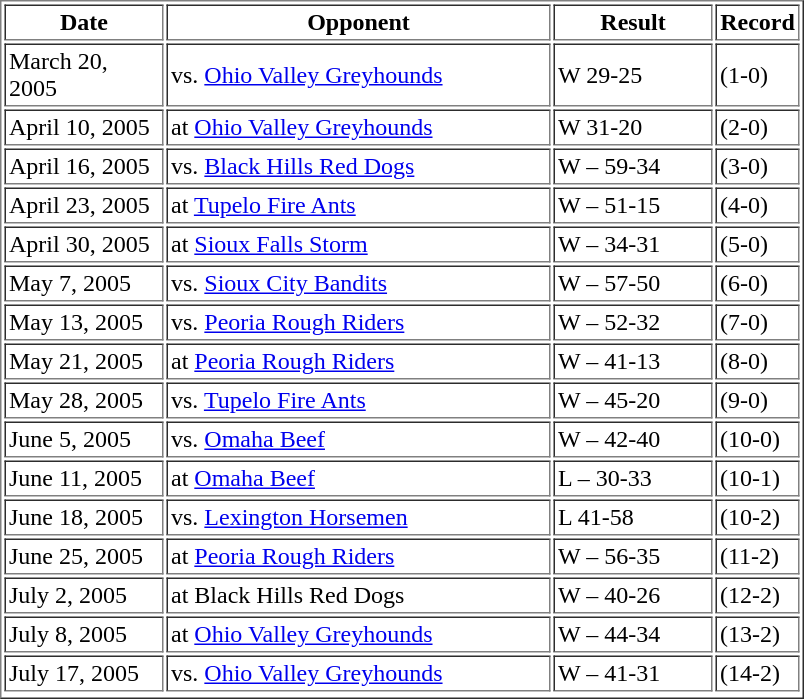<table border="1" cellpadding="2">
<tr>
<th width="100">Date</th>
<th width="250">Opponent</th>
<th width="100">Result</th>
<th width="50">Record</th>
</tr>
<tr>
<td>March 20, 2005</td>
<td>vs. <a href='#'>Ohio Valley Greyhounds</a></td>
<td>W 29-25</td>
<td>(1-0)</td>
</tr>
<tr>
<td>April 10, 2005</td>
<td>at <a href='#'>Ohio Valley Greyhounds</a></td>
<td>W 31-20</td>
<td>(2-0)</td>
</tr>
<tr>
<td>April 16, 2005</td>
<td>vs. <a href='#'>Black Hills Red Dogs</a></td>
<td>W – 59-34</td>
<td>(3-0)</td>
</tr>
<tr>
<td>April 23, 2005</td>
<td>at <a href='#'>Tupelo Fire Ants</a></td>
<td>W – 51-15</td>
<td>(4-0)</td>
</tr>
<tr>
<td>April 30, 2005</td>
<td>at <a href='#'>Sioux Falls Storm</a></td>
<td>W – 34-31</td>
<td>(5-0)</td>
</tr>
<tr>
<td>May 7, 2005</td>
<td>vs. <a href='#'>Sioux City Bandits</a></td>
<td>W – 57-50</td>
<td>(6-0)</td>
</tr>
<tr>
<td>May 13, 2005</td>
<td>vs. <a href='#'>Peoria Rough Riders</a></td>
<td>W – 52-32</td>
<td>(7-0)</td>
</tr>
<tr>
<td>May 21, 2005</td>
<td>at <a href='#'>Peoria Rough Riders</a></td>
<td>W – 41-13</td>
<td>(8-0)</td>
</tr>
<tr>
<td>May 28, 2005</td>
<td>vs. <a href='#'>Tupelo Fire Ants</a></td>
<td>W – 45-20</td>
<td>(9-0)</td>
</tr>
<tr>
<td>June 5, 2005</td>
<td>vs. <a href='#'>Omaha Beef</a></td>
<td>W – 42-40</td>
<td>(10-0)</td>
</tr>
<tr>
<td>June 11, 2005</td>
<td>at <a href='#'>Omaha Beef</a></td>
<td>L – 30-33</td>
<td>(10-1)</td>
</tr>
<tr>
<td>June 18, 2005</td>
<td>vs. <a href='#'>Lexington Horsemen</a></td>
<td>L 41-58</td>
<td>(10-2)</td>
</tr>
<tr>
<td>June 25, 2005</td>
<td>at <a href='#'>Peoria Rough Riders</a></td>
<td>W – 56-35</td>
<td>(11-2)</td>
</tr>
<tr>
<td>July 2, 2005</td>
<td>at Black Hills Red Dogs</td>
<td>W – 40-26</td>
<td>(12-2)</td>
</tr>
<tr>
<td>July 8, 2005</td>
<td>at <a href='#'>Ohio Valley Greyhounds</a></td>
<td>W – 44-34</td>
<td>(13-2)</td>
</tr>
<tr>
<td>July 17, 2005</td>
<td>vs. <a href='#'>Ohio Valley Greyhounds</a></td>
<td>W – 41-31</td>
<td>(14-2)</td>
</tr>
<tr>
</tr>
</table>
